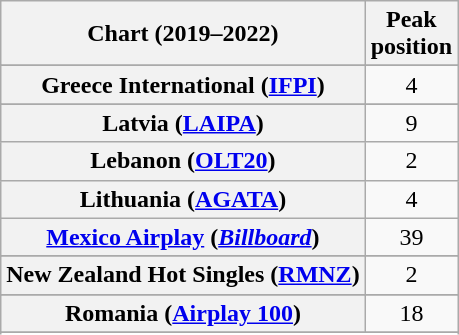<table class="wikitable sortable plainrowheaders" style="text-align:center">
<tr>
<th scope="col">Chart (2019–2022)</th>
<th scope="col">Peak<br>position</th>
</tr>
<tr>
</tr>
<tr>
</tr>
<tr>
</tr>
<tr>
</tr>
<tr>
</tr>
<tr>
</tr>
<tr>
</tr>
<tr>
</tr>
<tr>
</tr>
<tr>
</tr>
<tr>
</tr>
<tr>
</tr>
<tr>
</tr>
<tr>
</tr>
<tr>
<th scope="row">Greece International (<a href='#'>IFPI</a>)</th>
<td>4</td>
</tr>
<tr>
</tr>
<tr>
</tr>
<tr>
<th scope="row">Latvia (<a href='#'>LAIPA</a>)</th>
<td>9</td>
</tr>
<tr>
<th scope="row">Lebanon (<a href='#'>OLT20</a>)</th>
<td>2</td>
</tr>
<tr>
<th scope="row">Lithuania (<a href='#'>AGATA</a>)</th>
<td>4</td>
</tr>
<tr>
<th scope="row"><a href='#'>Mexico Airplay</a> (<em><a href='#'>Billboard</a></em>)</th>
<td>39</td>
</tr>
<tr>
</tr>
<tr>
</tr>
<tr>
<th scope="row">New Zealand Hot Singles (<a href='#'>RMNZ</a>)</th>
<td>2</td>
</tr>
<tr>
</tr>
<tr>
</tr>
<tr>
<th scope="row">Romania (<a href='#'>Airplay 100</a>)</th>
<td>18</td>
</tr>
<tr>
</tr>
<tr>
</tr>
<tr>
</tr>
<tr>
</tr>
<tr>
</tr>
<tr>
</tr>
<tr>
</tr>
<tr>
</tr>
<tr>
</tr>
<tr>
</tr>
<tr>
</tr>
<tr>
</tr>
<tr>
</tr>
<tr>
</tr>
</table>
